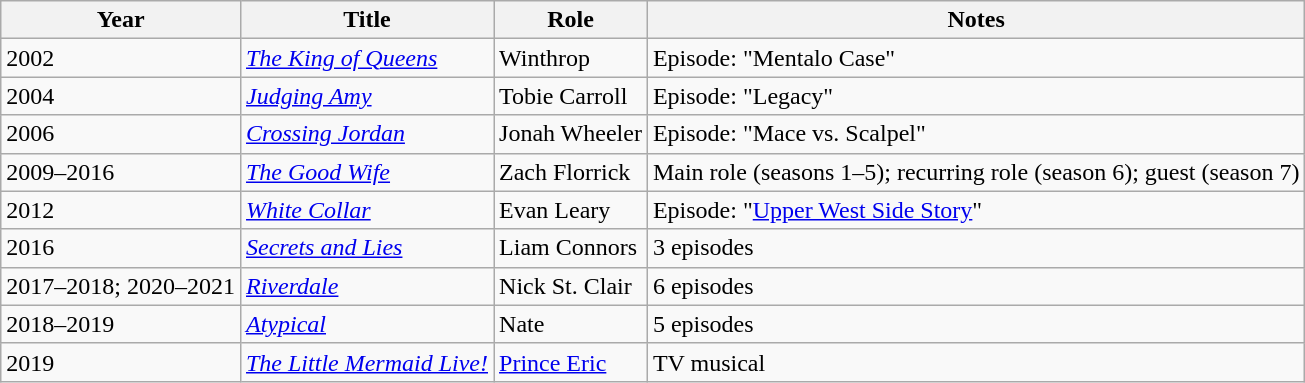<table class="wikitable sortable plainrowheaders">
<tr>
<th scope="col">Year</th>
<th scope="col">Title</th>
<th scope="col">Role</th>
<th scope="col" class="unsortable">Notes</th>
</tr>
<tr>
<td>2002</td>
<td data-sort-value="King of Queens, The"><em><a href='#'>The King of Queens</a></em></td>
<td>Winthrop</td>
<td>Episode: "Mentalo Case"</td>
</tr>
<tr>
<td>2004</td>
<td><em><a href='#'>Judging Amy</a></em></td>
<td>Tobie Carroll</td>
<td>Episode: "Legacy"</td>
</tr>
<tr>
<td>2006</td>
<td><em><a href='#'>Crossing Jordan</a></em></td>
<td>Jonah Wheeler</td>
<td>Episode: "Mace vs. Scalpel"</td>
</tr>
<tr>
<td>2009–2016</td>
<td data-sort-value="Good Wife, The"><em><a href='#'>The Good Wife</a></em></td>
<td>Zach Florrick</td>
<td>Main role (seasons 1–5); recurring role (season 6); guest (season 7)</td>
</tr>
<tr>
<td>2012</td>
<td><em><a href='#'>White Collar</a></em></td>
<td>Evan Leary</td>
<td>Episode: "<a href='#'>Upper West Side Story</a>"</td>
</tr>
<tr>
<td>2016</td>
<td><em><a href='#'>Secrets and Lies</a></em></td>
<td>Liam Connors</td>
<td>3 episodes</td>
</tr>
<tr>
<td>2017–2018; 2020–2021</td>
<td><em><a href='#'>Riverdale</a></em></td>
<td>Nick St. Clair</td>
<td>6 episodes</td>
</tr>
<tr>
<td>2018–2019</td>
<td><em><a href='#'>Atypical</a></em></td>
<td>Nate</td>
<td>5 episodes</td>
</tr>
<tr>
<td>2019</td>
<td data-sort-value="Little Mermaid Live!, The"><em><a href='#'>The Little Mermaid Live!</a></em></td>
<td><a href='#'>Prince Eric</a></td>
<td>TV musical</td>
</tr>
</table>
